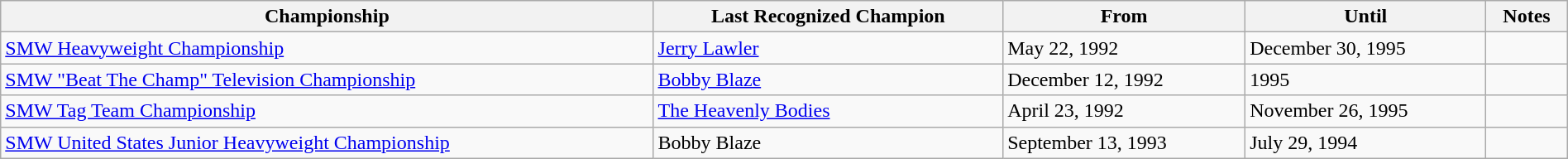<table class="wikitable" width=100%>
<tr>
<th>Championship</th>
<th>Last Recognized Champion</th>
<th>From</th>
<th>Until</th>
<th>Notes</th>
</tr>
<tr>
<td><a href='#'>SMW Heavyweight Championship</a></td>
<td><a href='#'>Jerry Lawler</a></td>
<td>May 22, 1992</td>
<td>December 30, 1995</td>
<td></td>
</tr>
<tr>
<td><a href='#'>SMW "Beat The Champ" Television Championship</a></td>
<td><a href='#'>Bobby Blaze</a></td>
<td>December 12, 1992</td>
<td>1995</td>
<td></td>
</tr>
<tr>
<td><a href='#'>SMW Tag Team Championship</a></td>
<td><a href='#'>The Heavenly Bodies</a><br></td>
<td>April 23, 1992</td>
<td>November 26, 1995</td>
<td></td>
</tr>
<tr>
<td><a href='#'>SMW United States Junior Heavyweight Championship</a></td>
<td>Bobby Blaze</td>
<td>September 13, 1993</td>
<td>July 29, 1994</td>
<td></td>
</tr>
</table>
